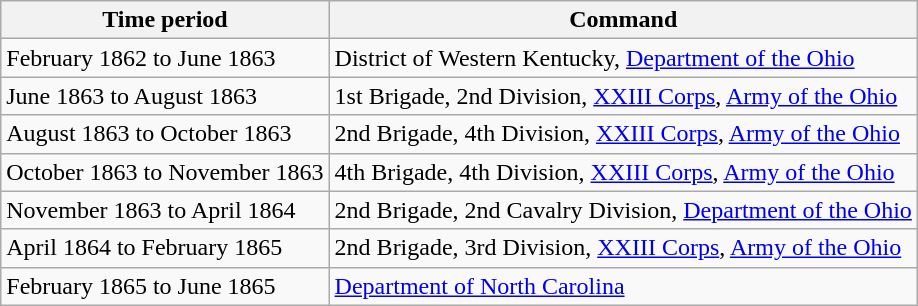<table class="wikitable">
<tr>
<th>Time period</th>
<th>Command</th>
</tr>
<tr>
<td>February 1862 to June 1863</td>
<td>District of Western Kentucky, <a href='#'>Department of the Ohio</a></td>
</tr>
<tr>
<td>June 1863 to August 1863</td>
<td>1st Brigade, 2nd Division, <a href='#'>XXIII Corps</a>, <a href='#'>Army of the Ohio</a></td>
</tr>
<tr>
<td>August 1863 to October 1863</td>
<td>2nd Brigade, 4th Division, <a href='#'>XXIII Corps</a>, <a href='#'>Army of the Ohio</a></td>
</tr>
<tr>
<td>October 1863 to November 1863</td>
<td>4th Brigade, 4th Division, <a href='#'>XXIII Corps</a>, <a href='#'>Army of the Ohio</a></td>
</tr>
<tr>
<td>November 1863 to April 1864</td>
<td>2nd Brigade, 2nd Cavalry Division, <a href='#'>Department of the Ohio</a></td>
</tr>
<tr>
<td>April 1864 to February 1865</td>
<td>2nd Brigade, 3rd Division, <a href='#'>XXIII Corps</a>, <a href='#'>Army of the Ohio</a></td>
</tr>
<tr>
<td>February 1865 to June 1865</td>
<td><a href='#'>Department of North Carolina</a></td>
</tr>
</table>
